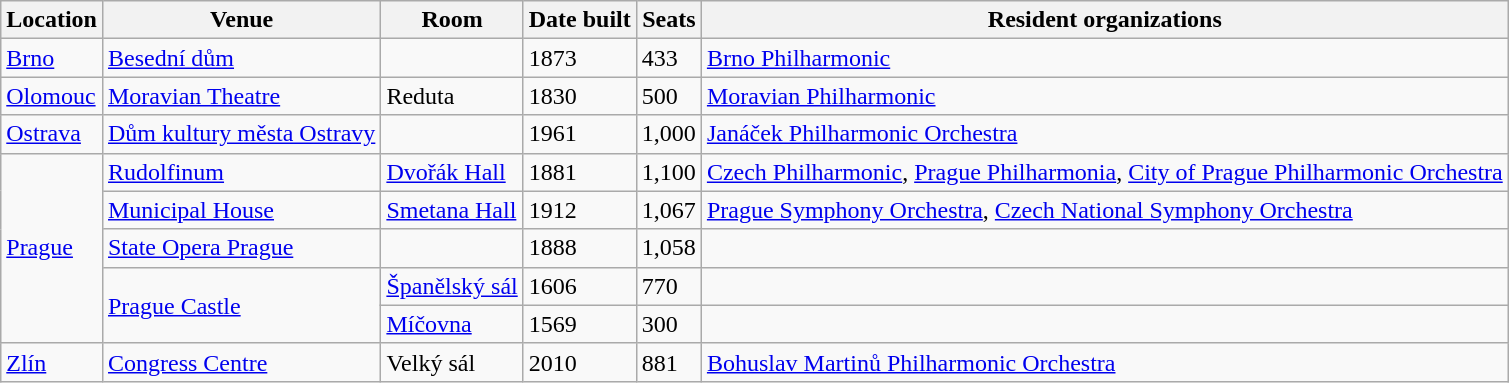<table class="wikitable">
<tr>
<th>Location</th>
<th>Venue</th>
<th>Room</th>
<th>Date built</th>
<th>Seats</th>
<th>Resident organizations</th>
</tr>
<tr>
<td><a href='#'>Brno</a></td>
<td><a href='#'>Besední dům</a></td>
<td></td>
<td>1873</td>
<td>433</td>
<td><a href='#'>Brno Philharmonic</a></td>
</tr>
<tr>
<td><a href='#'>Olomouc</a></td>
<td><a href='#'>Moravian Theatre</a></td>
<td>Reduta</td>
<td>1830</td>
<td>500</td>
<td><a href='#'>Moravian Philharmonic</a></td>
</tr>
<tr>
<td><a href='#'>Ostrava</a></td>
<td><a href='#'>Dům kultury města Ostravy</a></td>
<td></td>
<td>1961</td>
<td>1,000</td>
<td><a href='#'>Janáček Philharmonic Orchestra</a></td>
</tr>
<tr>
<td rowspan="5"><a href='#'>Prague</a></td>
<td><a href='#'>Rudolfinum</a></td>
<td><a href='#'>Dvořák Hall</a></td>
<td>1881</td>
<td>1,100</td>
<td><a href='#'>Czech Philharmonic</a>, <a href='#'>Prague Philharmonia</a>, <a href='#'>City of Prague Philharmonic Orchestra</a></td>
</tr>
<tr>
<td><a href='#'>Municipal House</a></td>
<td><a href='#'>Smetana Hall</a></td>
<td>1912</td>
<td>1,067</td>
<td><a href='#'>Prague Symphony Orchestra</a>, <a href='#'>Czech National Symphony Orchestra</a></td>
</tr>
<tr>
<td><a href='#'>State Opera Prague</a></td>
<td></td>
<td>1888</td>
<td>1,058</td>
<td></td>
</tr>
<tr>
<td rowspan="2"><a href='#'>Prague Castle</a></td>
<td><a href='#'>Španělský sál</a></td>
<td>1606</td>
<td>770</td>
<td></td>
</tr>
<tr>
<td><a href='#'>Míčovna</a></td>
<td>1569</td>
<td>300</td>
<td></td>
</tr>
<tr>
<td><a href='#'>Zlín</a></td>
<td><a href='#'>Congress Centre</a></td>
<td>Velký sál</td>
<td>2010</td>
<td>881</td>
<td><a href='#'>Bohuslav Martinů Philharmonic Orchestra</a></td>
</tr>
</table>
